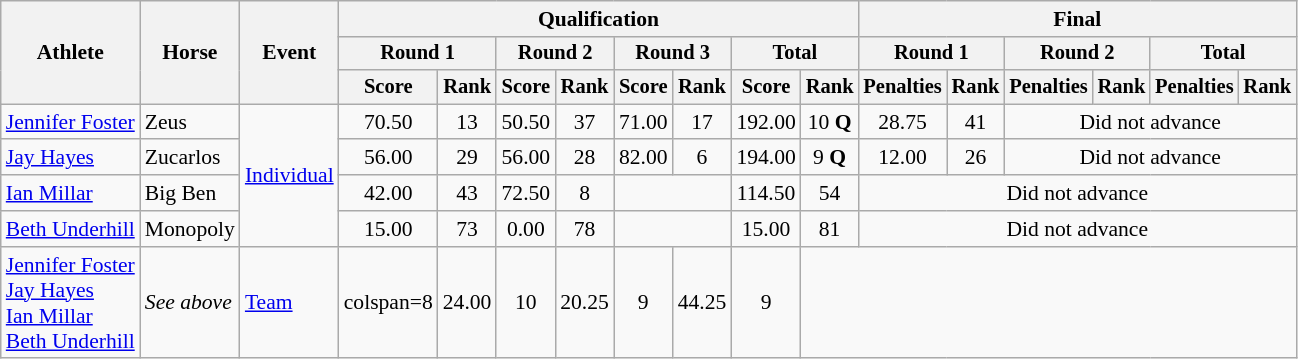<table class=wikitable style="font-size:90%">
<tr>
<th rowspan="3">Athlete</th>
<th rowspan="3">Horse</th>
<th rowspan="3">Event</th>
<th colspan="8">Qualification</th>
<th colspan="6">Final</th>
</tr>
<tr style="font-size:95%">
<th colspan=2>Round 1</th>
<th colspan=2>Round 2</th>
<th colspan=2>Round 3</th>
<th colspan=2>Total</th>
<th colspan=2>Round 1</th>
<th colspan=2>Round 2</th>
<th colspan=2>Total</th>
</tr>
<tr style="font-size:95%">
<th>Score</th>
<th>Rank</th>
<th>Score</th>
<th>Rank</th>
<th>Score</th>
<th>Rank</th>
<th>Score</th>
<th>Rank</th>
<th>Penalties</th>
<th>Rank</th>
<th>Penalties</th>
<th>Rank</th>
<th>Penalties</th>
<th>Rank</th>
</tr>
<tr align=center>
<td align=left><a href='#'>Jennifer Foster</a></td>
<td align=left>Zeus</td>
<td align=left rowspan=4><a href='#'>Individual</a></td>
<td>70.50</td>
<td>13</td>
<td>50.50</td>
<td>37</td>
<td>71.00</td>
<td>17</td>
<td>192.00</td>
<td>10 <strong>Q</strong></td>
<td>28.75</td>
<td>41</td>
<td colspan=4>Did not advance</td>
</tr>
<tr align=center>
<td align=left><a href='#'>Jay Hayes</a></td>
<td align=left>Zucarlos</td>
<td>56.00</td>
<td>29</td>
<td>56.00</td>
<td>28</td>
<td>82.00</td>
<td>6</td>
<td>194.00</td>
<td>9 <strong>Q</strong></td>
<td>12.00</td>
<td>26</td>
<td colspan=4>Did not advance</td>
</tr>
<tr align=center>
<td align=left><a href='#'>Ian Millar</a></td>
<td align=left>Big Ben</td>
<td>42.00</td>
<td>43</td>
<td>72.50</td>
<td>8</td>
<td colspan=2></td>
<td>114.50</td>
<td>54</td>
<td colspan=6>Did not advance</td>
</tr>
<tr align=center>
<td align=left><a href='#'>Beth Underhill</a></td>
<td align=left>Monopoly</td>
<td>15.00</td>
<td>73</td>
<td>0.00</td>
<td>78</td>
<td colspan=2></td>
<td>15.00</td>
<td>81</td>
<td colspan=6>Did not advance</td>
</tr>
<tr align=center>
<td align=left><a href='#'>Jennifer Foster</a><br><a href='#'>Jay Hayes</a><br><a href='#'>Ian Millar</a><br><a href='#'>Beth Underhill</a></td>
<td align=left><em>See above</em></td>
<td align=left><a href='#'>Team</a></td>
<td>colspan=8</td>
<td>24.00</td>
<td>10</td>
<td>20.25</td>
<td>9</td>
<td>44.25</td>
<td>9</td>
</tr>
</table>
